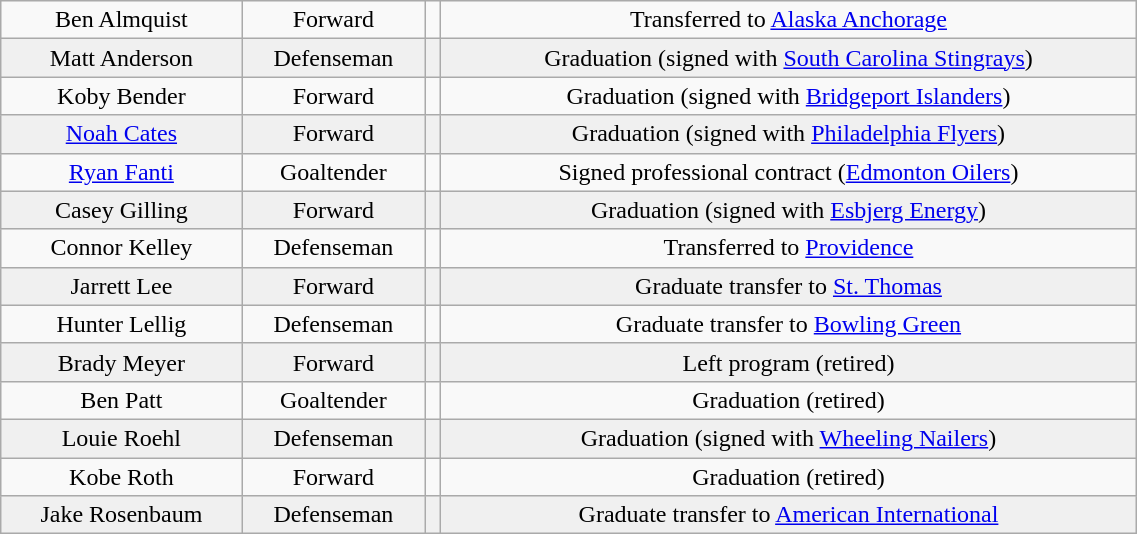<table class="wikitable" width="60%">
<tr align="center" bgcolor="">
<td>Ben Almquist</td>
<td>Forward</td>
<td></td>
<td>Transferred to <a href='#'>Alaska Anchorage</a></td>
</tr>
<tr align="center" bgcolor="f0f0f0">
<td>Matt Anderson</td>
<td>Defenseman</td>
<td></td>
<td>Graduation (signed with <a href='#'>South Carolina Stingrays</a>)</td>
</tr>
<tr align="center" bgcolor="">
<td>Koby Bender</td>
<td>Forward</td>
<td></td>
<td>Graduation (signed with <a href='#'>Bridgeport Islanders</a>)</td>
</tr>
<tr align="center" bgcolor="f0f0f0">
<td><a href='#'>Noah Cates</a></td>
<td>Forward</td>
<td></td>
<td>Graduation (signed with <a href='#'>Philadelphia Flyers</a>)</td>
</tr>
<tr align="center" bgcolor="">
<td><a href='#'>Ryan Fanti</a></td>
<td>Goaltender</td>
<td></td>
<td>Signed professional contract (<a href='#'>Edmonton Oilers</a>)</td>
</tr>
<tr align="center" bgcolor="f0f0f0">
<td>Casey Gilling</td>
<td>Forward</td>
<td></td>
<td>Graduation (signed with <a href='#'>Esbjerg Energy</a>)</td>
</tr>
<tr align="center" bgcolor="">
<td>Connor Kelley</td>
<td>Defenseman</td>
<td></td>
<td>Transferred to <a href='#'>Providence</a></td>
</tr>
<tr align="center" bgcolor="f0f0f0">
<td>Jarrett Lee</td>
<td>Forward</td>
<td></td>
<td>Graduate transfer to <a href='#'>St. Thomas</a></td>
</tr>
<tr align="center" bgcolor="">
<td>Hunter Lellig</td>
<td>Defenseman</td>
<td></td>
<td>Graduate transfer to <a href='#'>Bowling Green</a></td>
</tr>
<tr align="center" bgcolor="f0f0f0">
<td>Brady Meyer</td>
<td>Forward</td>
<td></td>
<td>Left program (retired)</td>
</tr>
<tr align="center" bgcolor="">
<td>Ben Patt</td>
<td>Goaltender</td>
<td></td>
<td>Graduation (retired)</td>
</tr>
<tr align="center" bgcolor="f0f0f0">
<td>Louie Roehl</td>
<td>Defenseman</td>
<td></td>
<td>Graduation (signed with <a href='#'>Wheeling Nailers</a>)</td>
</tr>
<tr align="center" bgcolor="">
<td>Kobe Roth</td>
<td>Forward</td>
<td></td>
<td>Graduation (retired)</td>
</tr>
<tr align="center" bgcolor="f0f0f0">
<td>Jake Rosenbaum</td>
<td>Defenseman</td>
<td></td>
<td>Graduate transfer to <a href='#'>American International</a></td>
</tr>
</table>
